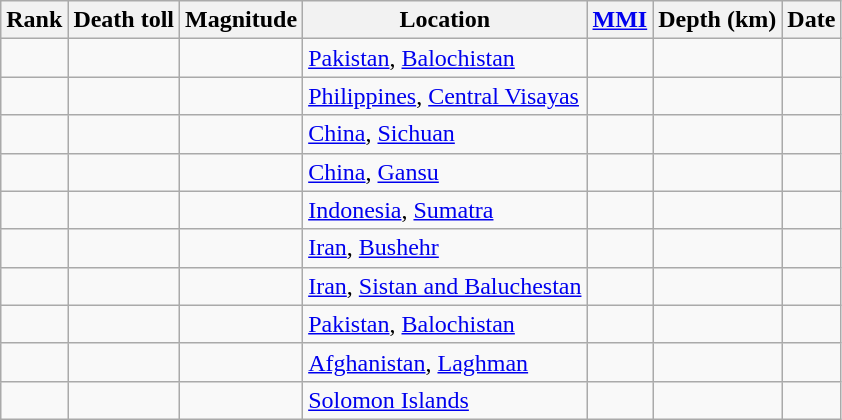<table class="sortable wikitable" style="font-size:100%;">
<tr>
<th>Rank</th>
<th>Death toll</th>
<th>Magnitude</th>
<th>Location</th>
<th><a href='#'>MMI</a></th>
<th>Depth (km)</th>
<th>Date</th>
</tr>
<tr>
<td></td>
<td></td>
<td></td>
<td> <a href='#'>Pakistan</a>, <a href='#'>Balochistan</a></td>
<td></td>
<td></td>
<td></td>
</tr>
<tr>
<td></td>
<td></td>
<td></td>
<td> <a href='#'>Philippines</a>, <a href='#'>Central Visayas</a></td>
<td></td>
<td></td>
<td></td>
</tr>
<tr>
<td></td>
<td></td>
<td></td>
<td> <a href='#'>China</a>, <a href='#'>Sichuan</a></td>
<td></td>
<td></td>
<td></td>
</tr>
<tr>
<td></td>
<td></td>
<td></td>
<td> <a href='#'>China</a>, <a href='#'>Gansu</a></td>
<td></td>
<td></td>
<td></td>
</tr>
<tr>
<td></td>
<td></td>
<td></td>
<td> <a href='#'>Indonesia</a>, <a href='#'>Sumatra</a></td>
<td></td>
<td></td>
<td></td>
</tr>
<tr>
<td></td>
<td></td>
<td></td>
<td> <a href='#'>Iran</a>, <a href='#'>Bushehr</a></td>
<td></td>
<td></td>
<td></td>
</tr>
<tr>
<td></td>
<td></td>
<td></td>
<td> <a href='#'>Iran</a>, <a href='#'>Sistan and Baluchestan</a></td>
<td></td>
<td></td>
<td></td>
</tr>
<tr>
<td></td>
<td></td>
<td></td>
<td> <a href='#'>Pakistan</a>, <a href='#'>Balochistan</a></td>
<td></td>
<td></td>
<td></td>
</tr>
<tr>
<td></td>
<td></td>
<td></td>
<td> <a href='#'>Afghanistan</a>, <a href='#'>Laghman</a></td>
<td></td>
<td></td>
<td></td>
</tr>
<tr>
<td></td>
<td></td>
<td></td>
<td> <a href='#'>Solomon Islands</a></td>
<td></td>
<td></td>
<td></td>
</tr>
</table>
